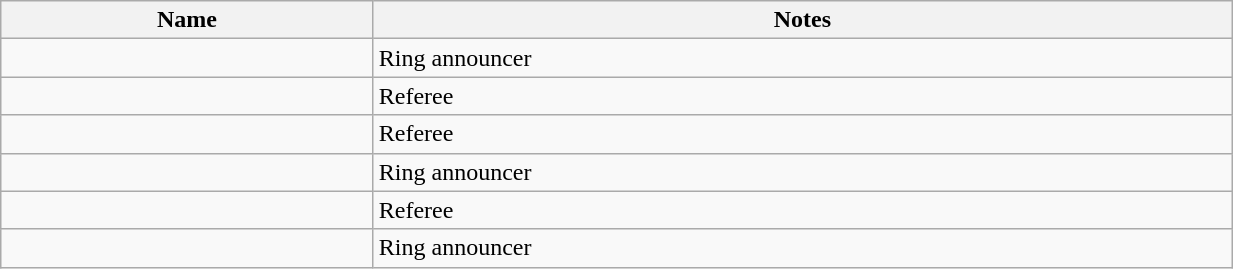<table class="wikitable sortable" align="left center" style="width:65%;">
<tr>
<th width:15%;">Name</th>
<th width:20%;">Notes</th>
</tr>
<tr>
<td></td>
<td>Ring announcer</td>
</tr>
<tr>
<td></td>
<td>Referee</td>
</tr>
<tr>
<td></td>
<td>Referee</td>
</tr>
<tr>
<td></td>
<td>Ring announcer</td>
</tr>
<tr>
<td></td>
<td>Referee</td>
</tr>
<tr>
<td></td>
<td>Ring announcer</td>
</tr>
</table>
